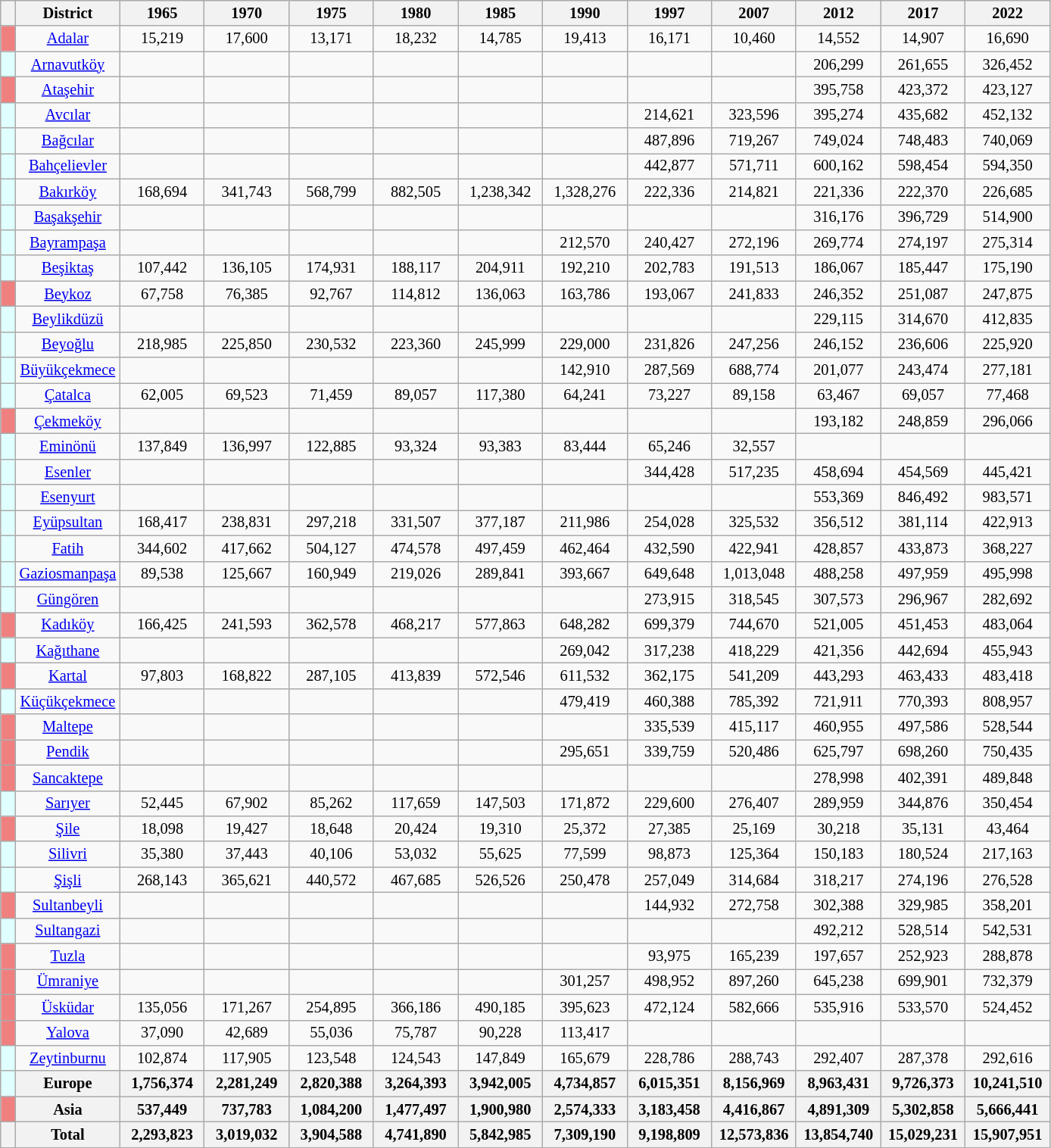<table class="wikitable sortable" style="font-size:0.85em; text-align:center;">
<tr>
<th style="width:0.5em;" class="sortable"></th>
<th style="width:5em;">District</th>
<th style="width:5em;" data-sort-type="number">1965</th>
<th style="width:5em;" data-sort-type="number">1970</th>
<th style="width:5em;" data-sort-type="number">1975</th>
<th style="width:5em;" data-sort-type="number">1980</th>
<th style="width:5em;" data-sort-type="number">1985</th>
<th style="width:5em;" data-sort-type="number">1990</th>
<th style="width:5em;" data-sort-type="number">1997</th>
<th style="width:5em;" data-sort-type="number">2007</th>
<th style="width:5em;" data-sort-type="number">2012</th>
<th style="width:5em;" data-sort-type="number">2017</th>
<th style="width:5em;" data-sort-type="number">2022</th>
</tr>
<tr>
<td style="background-color:LightCoral;" data-sort-value=A></td>
<td><a href='#'>Adalar</a></td>
<td>15,219</td>
<td>17,600</td>
<td>13,171</td>
<td>18,232</td>
<td>14,785</td>
<td>19,413</td>
<td>16,171</td>
<td>10,460</td>
<td>14,552</td>
<td>14,907</td>
<td>16,690</td>
</tr>
<tr>
<td style="background-color:LightCyan;"  data-sort-value=E></td>
<td><a href='#'>Arnavutköy</a></td>
<td></td>
<td></td>
<td></td>
<td></td>
<td></td>
<td></td>
<td></td>
<td></td>
<td>206,299</td>
<td>261,655</td>
<td>326,452</td>
</tr>
<tr>
<td style="background-color:LightCoral;" data-sort-value=A></td>
<td><a href='#'>Ataşehir</a></td>
<td></td>
<td></td>
<td></td>
<td></td>
<td></td>
<td></td>
<td></td>
<td></td>
<td>395,758</td>
<td>423,372</td>
<td>423,127</td>
</tr>
<tr>
<td style="background-color:LightCyan;"  data-sort-value=E></td>
<td><a href='#'>Avcılar</a></td>
<td></td>
<td></td>
<td></td>
<td></td>
<td></td>
<td></td>
<td>214,621</td>
<td>323,596</td>
<td>395,274</td>
<td>435,682</td>
<td>452,132</td>
</tr>
<tr>
<td style="background-color:LightCyan;"  data-sort-value=E></td>
<td data-sort-value="Bagcilar"><a href='#'>Bağcılar</a></td>
<td></td>
<td></td>
<td></td>
<td></td>
<td></td>
<td></td>
<td>487,896</td>
<td>719,267</td>
<td>749,024</td>
<td>748,483</td>
<td>740,069</td>
</tr>
<tr>
<td style="background-color:LightCyan;"  data-sort-value=E></td>
<td data-sort-value="Bahcelievler"><a href='#'>Bahçelievler</a></td>
<td></td>
<td></td>
<td></td>
<td></td>
<td></td>
<td></td>
<td>442,877</td>
<td>571,711</td>
<td>600,162</td>
<td>598,454</td>
<td>594,350</td>
</tr>
<tr>
<td style="background-color:LightCyan;"  data-sort-value=E></td>
<td data-sort-value="Bakirkoy"><a href='#'>Bakırköy</a></td>
<td>168,694</td>
<td>341,743</td>
<td>568,799</td>
<td>882,505</td>
<td>1,238,342</td>
<td>1,328,276</td>
<td>222,336</td>
<td>214,821</td>
<td>221,336</td>
<td>222,370</td>
<td>226,685</td>
</tr>
<tr>
<td style="background-color:LightCyan;"  data-sort-value=E></td>
<td data-sort-value="Basaksehir"><a href='#'>Başakşehir</a></td>
<td></td>
<td></td>
<td></td>
<td></td>
<td></td>
<td></td>
<td></td>
<td></td>
<td>316,176</td>
<td>396,729</td>
<td>514,900</td>
</tr>
<tr>
<td style="background-color:LightCyan;"  data-sort-value=E></td>
<td><a href='#'>Bayrampaşa</a></td>
<td></td>
<td></td>
<td></td>
<td></td>
<td></td>
<td>212,570</td>
<td>240,427</td>
<td>272,196</td>
<td>269,774</td>
<td>274,197</td>
<td>275,314</td>
</tr>
<tr>
<td style="background-color:LightCyan;"  data-sort-value=E></td>
<td data-sort-value="Besiktas"><a href='#'>Beşiktaş</a></td>
<td>107,442</td>
<td>136,105</td>
<td>174,931</td>
<td>188,117</td>
<td>204,911</td>
<td>192,210</td>
<td>202,783</td>
<td>191,513</td>
<td>186,067</td>
<td>185,447</td>
<td>175,190</td>
</tr>
<tr>
<td style="background-color:LightCoral;" data-sort-value=A></td>
<td><a href='#'>Beykoz</a></td>
<td>67,758</td>
<td>76,385</td>
<td>92,767</td>
<td>114,812</td>
<td>136,063</td>
<td>163,786</td>
<td>193,067</td>
<td>241,833</td>
<td>246,352</td>
<td>251,087</td>
<td>247,875</td>
</tr>
<tr>
<td style="background-color:LightCyan;"  data-sort-value=E></td>
<td><a href='#'>Beylikdüzü</a></td>
<td></td>
<td></td>
<td></td>
<td></td>
<td></td>
<td></td>
<td></td>
<td></td>
<td>229,115</td>
<td>314,670</td>
<td>412,835</td>
</tr>
<tr>
<td style="background-color:LightCyan;"  data-sort-value=E></td>
<td><a href='#'>Beyoğlu</a></td>
<td>218,985</td>
<td>225,850</td>
<td>230,532</td>
<td>223,360</td>
<td>245,999</td>
<td>229,000</td>
<td>231,826</td>
<td>247,256</td>
<td>246,152</td>
<td>236,606</td>
<td>225,920</td>
</tr>
<tr>
<td style="background-color:LightCyan;"  data-sort-value=E></td>
<td data-sort-value="Buyukcekmece"><a href='#'>Büyükçekmece</a></td>
<td></td>
<td></td>
<td></td>
<td></td>
<td></td>
<td>142,910</td>
<td>287,569</td>
<td>688,774</td>
<td>201,077</td>
<td>243,474</td>
<td>277,181</td>
</tr>
<tr ,>
<td style="background-color:LightCyan;"  data-sort-value=E></td>
<td data-sort-value="Catalca"><a href='#'>Çatalca</a></td>
<td>62,005</td>
<td>69,523</td>
<td>71,459</td>
<td>89,057</td>
<td>117,380</td>
<td>64,241</td>
<td>73,227</td>
<td>89,158</td>
<td>63,467</td>
<td>69,057</td>
<td>77,468</td>
</tr>
<tr>
<td style="background-color:LightCoral;" data-sort-value=A></td>
<td data-sort-value="Cekmekoy"><a href='#'>Çekmeköy</a></td>
<td></td>
<td></td>
<td></td>
<td></td>
<td></td>
<td></td>
<td></td>
<td></td>
<td>193,182</td>
<td>248,859</td>
<td>296,066</td>
</tr>
<tr>
<td style="background-color:LightCyan;"  data-sort-value=E></td>
<td><a href='#'>Eminönü</a></td>
<td>137,849</td>
<td>136,997</td>
<td>122,885</td>
<td>93,324</td>
<td>93,383</td>
<td>83,444</td>
<td>65,246</td>
<td>32,557</td>
<td></td>
<td></td>
<td></td>
</tr>
<tr>
<td style="background-color:LightCyan;"  data-sort-value=E></td>
<td><a href='#'>Esenler</a></td>
<td></td>
<td></td>
<td></td>
<td></td>
<td></td>
<td></td>
<td>344,428</td>
<td>517,235</td>
<td>458,694</td>
<td>454,569</td>
<td>445,421</td>
</tr>
<tr>
<td style="background-color:LightCyan;"  data-sort-value=E></td>
<td><a href='#'>Esenyurt</a></td>
<td></td>
<td></td>
<td></td>
<td></td>
<td></td>
<td></td>
<td></td>
<td></td>
<td>553,369</td>
<td>846,492</td>
<td>983,571</td>
</tr>
<tr>
<td style="background-color:LightCyan;"  data-sort-value=E></td>
<td><a href='#'>Eyüpsultan</a></td>
<td>168,417</td>
<td>238,831</td>
<td>297,218</td>
<td>331,507</td>
<td>377,187</td>
<td>211,986</td>
<td>254,028</td>
<td>325,532</td>
<td>356,512</td>
<td>381,114</td>
<td>422,913</td>
</tr>
<tr>
<td style="background-color:LightCyan;"  data-sort-value=E></td>
<td><a href='#'>Fatih</a></td>
<td>344,602</td>
<td>417,662</td>
<td>504,127</td>
<td>474,578</td>
<td>497,459</td>
<td>462,464</td>
<td>432,590</td>
<td>422,941</td>
<td>428,857</td>
<td>433,873</td>
<td>368,227</td>
</tr>
<tr>
<td style="background-color:LightCyan;"  data-sort-value=E></td>
<td><a href='#'>Gaziosmanpaşa</a></td>
<td>89,538</td>
<td>125,667</td>
<td>160,949</td>
<td>219,026</td>
<td>289,841</td>
<td>393,667</td>
<td>649,648</td>
<td>1,013,048</td>
<td>488,258</td>
<td>497,959</td>
<td>495,998</td>
</tr>
<tr>
<td style="background-color:LightCyan;"  data-sort-value=E></td>
<td><a href='#'>Güngören</a></td>
<td></td>
<td></td>
<td></td>
<td></td>
<td></td>
<td></td>
<td>273,915</td>
<td>318,545</td>
<td>307,573</td>
<td>296,967</td>
<td>282,692</td>
</tr>
<tr>
<td style="background-color:LightCoral;" data-sort-value=A></td>
<td><a href='#'>Kadıköy</a></td>
<td>166,425</td>
<td>241,593</td>
<td>362,578</td>
<td>468,217</td>
<td>577,863</td>
<td>648,282</td>
<td>699,379</td>
<td>744,670</td>
<td>521,005</td>
<td>451,453</td>
<td>483,064</td>
</tr>
<tr>
<td style="background-color:LightCyan;"  data-sort-value=E></td>
<td data-sort-value="Kagithane"><a href='#'>Kağıthane</a></td>
<td></td>
<td></td>
<td></td>
<td></td>
<td></td>
<td>269,042</td>
<td>317,238</td>
<td>418,229</td>
<td>421,356</td>
<td>442,694</td>
<td>455,943</td>
</tr>
<tr>
<td style="background-color:LightCoral;" data-sort-value=A></td>
<td><a href='#'>Kartal</a></td>
<td>97,803</td>
<td>168,822</td>
<td>287,105</td>
<td>413,839</td>
<td>572,546</td>
<td>611,532</td>
<td>362,175</td>
<td>541,209</td>
<td>443,293</td>
<td>463,433</td>
<td>483,418</td>
</tr>
<tr>
<td style="background-color:LightCyan;"  data-sort-value=E></td>
<td data-sort-value="Kucukcekmece"><a href='#'>Küçükçekmece</a></td>
<td></td>
<td></td>
<td></td>
<td></td>
<td></td>
<td>479,419</td>
<td>460,388</td>
<td>785,392</td>
<td>721,911</td>
<td>770,393</td>
<td>808,957</td>
</tr>
<tr>
<td style="background-color:LightCoral;" data-sort-value=A></td>
<td><a href='#'>Maltepe</a></td>
<td></td>
<td></td>
<td></td>
<td></td>
<td></td>
<td></td>
<td>335,539</td>
<td>415,117</td>
<td>460,955</td>
<td>497,586</td>
<td>528,544</td>
</tr>
<tr>
<td style="background-color:LightCoral;" data-sort-value=A></td>
<td><a href='#'>Pendik</a></td>
<td></td>
<td></td>
<td></td>
<td></td>
<td></td>
<td>295,651</td>
<td>339,759</td>
<td>520,486</td>
<td>625,797</td>
<td>698,260</td>
<td>750,435</td>
</tr>
<tr>
<td style="background-color:LightCoral;" data-sort-value=A></td>
<td><a href='#'>Sancaktepe</a></td>
<td></td>
<td></td>
<td></td>
<td></td>
<td></td>
<td></td>
<td></td>
<td></td>
<td>278,998</td>
<td>402,391</td>
<td>489,848</td>
</tr>
<tr>
<td style="background-color:LightCyan;"  data-sort-value=E></td>
<td><a href='#'>Sarıyer</a></td>
<td>52,445</td>
<td>67,902</td>
<td>85,262</td>
<td>117,659</td>
<td>147,503</td>
<td>171,872</td>
<td>229,600</td>
<td>276,407</td>
<td>289,959</td>
<td>344,876</td>
<td>350,454</td>
</tr>
<tr>
<td style="background-color:LightCoral;" data-sort-value=A></td>
<td data-sort-value="Si"><a href='#'>Şile</a></td>
<td>18,098</td>
<td>19,427</td>
<td>18,648</td>
<td>20,424</td>
<td>19,310</td>
<td>25,372</td>
<td>27,385</td>
<td>25,169</td>
<td>30,218</td>
<td>35,131</td>
<td>43,464</td>
</tr>
<tr>
<td style="background-color:LightCyan;"  data-sort-value=E></td>
<td><a href='#'>Silivri</a></td>
<td>35,380</td>
<td>37,443</td>
<td>40,106</td>
<td>53,032</td>
<td>55,625</td>
<td>77,599</td>
<td>98,873</td>
<td>125,364</td>
<td>150,183</td>
<td>180,524</td>
<td>217,163</td>
</tr>
<tr>
<td style="background-color:LightCyan;"  data-sort-value=E></td>
<td data-sort-value="Sis"><a href='#'>Şişli</a></td>
<td>268,143</td>
<td>365,621</td>
<td>440,572</td>
<td>467,685</td>
<td>526,526</td>
<td>250,478</td>
<td>257,049</td>
<td>314,684</td>
<td>318,217</td>
<td>274,196</td>
<td>276,528</td>
</tr>
<tr>
<td style="background-color:LightCoral;" data-sort-value=A></td>
<td><a href='#'>Sultanbeyli</a></td>
<td></td>
<td></td>
<td></td>
<td></td>
<td></td>
<td></td>
<td>144,932</td>
<td>272,758</td>
<td>302,388</td>
<td>329,985</td>
<td>358,201</td>
</tr>
<tr>
<td style="background-color:LightCyan;"  data-sort-value=E></td>
<td><a href='#'>Sultangazi</a></td>
<td></td>
<td></td>
<td></td>
<td></td>
<td></td>
<td></td>
<td></td>
<td></td>
<td>492,212</td>
<td>528,514</td>
<td>542,531</td>
</tr>
<tr>
<td style="background-color:LightCoral;" data-sort-value=A></td>
<td><a href='#'>Tuzla</a></td>
<td></td>
<td></td>
<td></td>
<td></td>
<td></td>
<td></td>
<td>93,975</td>
<td>165,239</td>
<td>197,657</td>
<td>252,923</td>
<td>288,878</td>
</tr>
<tr>
<td style="background-color:LightCoral;" data-sort-value=A></td>
<td data-sort-value="Umraniye"><a href='#'>Ümraniye</a></td>
<td></td>
<td></td>
<td></td>
<td></td>
<td></td>
<td>301,257</td>
<td>498,952</td>
<td>897,260</td>
<td>645,238</td>
<td>699,901</td>
<td>732,379</td>
</tr>
<tr>
<td style="background-color:LightCoral;" data-sort-value=A></td>
<td data-sort-value="Uskudar"><a href='#'>Üsküdar</a></td>
<td>135,056</td>
<td>171,267</td>
<td>254,895</td>
<td>366,186</td>
<td>490,185</td>
<td>395,623</td>
<td>472,124</td>
<td>582,666</td>
<td>535,916</td>
<td>533,570</td>
<td>524,452</td>
</tr>
<tr>
<td style="background-color:LightCoral;" data-sort-value=A></td>
<td><a href='#'>Yalova</a></td>
<td>37,090</td>
<td>42,689</td>
<td>55,036</td>
<td>75,787</td>
<td>90,228</td>
<td>113,417</td>
<td></td>
<td></td>
<td></td>
<td></td>
<td></td>
</tr>
<tr>
<td style="background-color:LightCyan;"  data-sort-value=E></td>
<td><a href='#'>Zeytinburnu</a></td>
<td>102,874</td>
<td>117,905</td>
<td>123,548</td>
<td>124,543</td>
<td>147,849</td>
<td>165,679</td>
<td>228,786</td>
<td>288,743</td>
<td>292,407</td>
<td>287,378</td>
<td>292,616</td>
</tr>
<tr>
<th style="background-color:LightCyan;"></th>
<th>Europe</th>
<th>1,756,374</th>
<th>2,281,249</th>
<th>2,820,388</th>
<th>3,264,393</th>
<th>3,942,005</th>
<th>4,734,857</th>
<th>6,015,351</th>
<th>8,156,969</th>
<th>8,963,431</th>
<th>9,726,373</th>
<th>10,241,510</th>
</tr>
<tr>
<th style="background-color:LightCoral;"></th>
<th>Asia</th>
<th>537,449</th>
<th>737,783</th>
<th>1,084,200</th>
<th>1,477,497</th>
<th>1,900,980</th>
<th>2,574,333</th>
<th>3,183,458</th>
<th>4,416,867</th>
<th>4,891,309</th>
<th>5,302,858</th>
<th>5,666,441</th>
</tr>
<tr>
<th></th>
<th>Total</th>
<th>2,293,823</th>
<th>3,019,032</th>
<th>3,904,588</th>
<th>4,741,890</th>
<th>5,842,985</th>
<th>7,309,190</th>
<th>9,198,809</th>
<th>12,573,836</th>
<th>13,854,740</th>
<th>15,029,231</th>
<th>15,907,951</th>
</tr>
</table>
